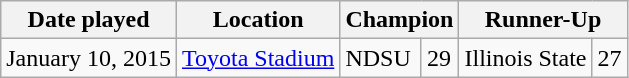<table class=wikitable>
<tr>
<th>Date played</th>
<th>Location</th>
<th colspan="2">Champion</th>
<th colspan="2">Runner-Up</th>
</tr>
<tr>
<td>January 10, 2015</td>
<td><a href='#'>Toyota Stadium</a></td>
<td>NDSU</td>
<td>29</td>
<td>Illinois State</td>
<td>27</td>
</tr>
</table>
